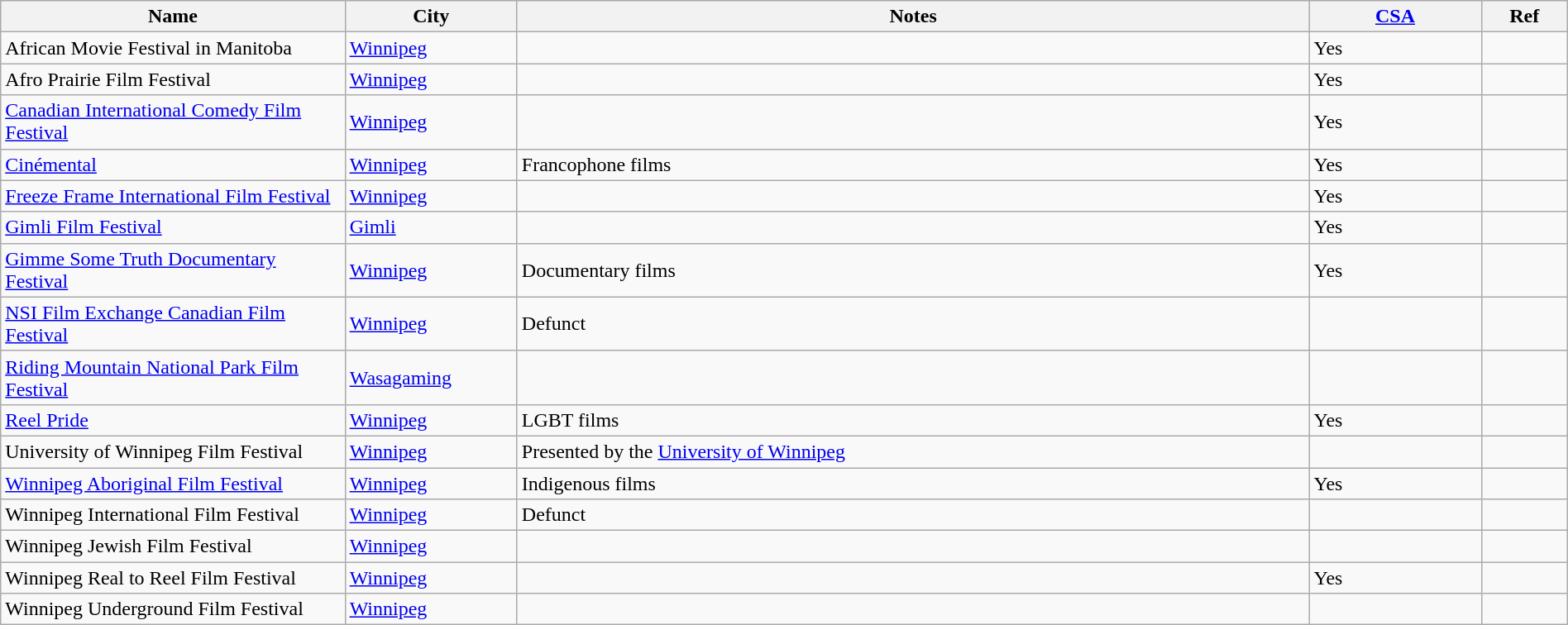<table class="wikitable sortable" width=100%>
<tr>
<th style="width:20%;">Name</th>
<th style="width:10%;">City</th>
<th style="width:46%;">Notes</th>
<th style="width:10%;"><a href='#'>CSA</a></th>
<th style="width:5%;">Ref</th>
</tr>
<tr>
<td>African Movie Festival in Manitoba</td>
<td><a href='#'>Winnipeg</a></td>
<td></td>
<td>Yes</td>
<td></td>
</tr>
<tr>
<td>Afro Prairie Film Festival</td>
<td><a href='#'>Winnipeg</a></td>
<td></td>
<td>Yes</td>
<td></td>
</tr>
<tr>
<td><a href='#'>Canadian International Comedy Film Festival</a></td>
<td><a href='#'>Winnipeg</a></td>
<td></td>
<td>Yes</td>
<td></td>
</tr>
<tr>
<td><a href='#'>Cinémental</a></td>
<td><a href='#'>Winnipeg</a></td>
<td>Francophone films</td>
<td>Yes</td>
<td></td>
</tr>
<tr>
<td><a href='#'>Freeze Frame International Film Festival</a></td>
<td><a href='#'>Winnipeg</a></td>
<td></td>
<td>Yes</td>
<td></td>
</tr>
<tr>
<td><a href='#'>Gimli Film Festival</a></td>
<td><a href='#'>Gimli</a></td>
<td></td>
<td>Yes</td>
<td></td>
</tr>
<tr>
<td><a href='#'>Gimme Some Truth Documentary Festival</a></td>
<td><a href='#'>Winnipeg</a></td>
<td>Documentary films</td>
<td>Yes</td>
<td></td>
</tr>
<tr>
<td><a href='#'>NSI Film Exchange Canadian Film Festival</a></td>
<td><a href='#'>Winnipeg</a></td>
<td>Defunct</td>
<td></td>
<td></td>
</tr>
<tr>
<td><a href='#'>Riding Mountain National Park Film Festival</a></td>
<td><a href='#'>Wasagaming</a></td>
<td></td>
<td></td>
<td></td>
</tr>
<tr>
<td><a href='#'>Reel Pride</a></td>
<td><a href='#'>Winnipeg</a></td>
<td>LGBT films</td>
<td>Yes</td>
<td></td>
</tr>
<tr>
<td>University of Winnipeg Film Festival</td>
<td><a href='#'>Winnipeg</a></td>
<td>Presented by the <a href='#'>University of Winnipeg</a></td>
<td></td>
<td></td>
</tr>
<tr>
<td><a href='#'>Winnipeg Aboriginal Film Festival</a></td>
<td><a href='#'>Winnipeg</a></td>
<td>Indigenous films</td>
<td>Yes</td>
<td></td>
</tr>
<tr>
<td>Winnipeg International Film Festival</td>
<td><a href='#'>Winnipeg</a></td>
<td>Defunct</td>
<td></td>
<td></td>
</tr>
<tr>
<td>Winnipeg Jewish Film Festival</td>
<td><a href='#'>Winnipeg</a></td>
<td></td>
<td></td>
<td></td>
</tr>
<tr>
<td>Winnipeg Real to Reel Film Festival</td>
<td><a href='#'>Winnipeg</a></td>
<td></td>
<td>Yes</td>
<td></td>
</tr>
<tr>
<td>Winnipeg Underground Film Festival</td>
<td><a href='#'>Winnipeg</a></td>
<td></td>
<td></td>
<td></td>
</tr>
</table>
